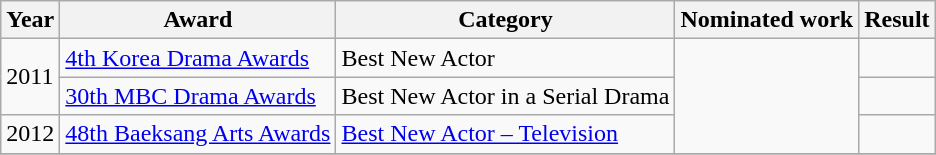<table class="wikitable sortable plainrowheaders">
<tr>
<th>Year</th>
<th>Award</th>
<th>Category</th>
<th>Nominated work</th>
<th>Result</th>
</tr>
<tr>
<td rowspan="2">2011</td>
<td><a href='#'>4th Korea Drama Awards</a></td>
<td>Best New Actor</td>
<td rowspan="3"></td>
<td></td>
</tr>
<tr>
<td><a href='#'>30th MBC Drama Awards</a></td>
<td>Best New Actor in a Serial Drama</td>
<td></td>
</tr>
<tr>
<td>2012</td>
<td><a href='#'>48th Baeksang Arts Awards</a></td>
<td><a href='#'>Best New Actor – Television</a></td>
<td></td>
</tr>
<tr>
</tr>
</table>
